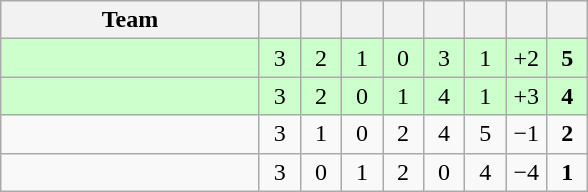<table class="wikitable" style="text-align:center">
<tr>
<th width=165>Team</th>
<th width=20></th>
<th width=20></th>
<th width=20></th>
<th width=20></th>
<th width=20></th>
<th width=20></th>
<th width=20></th>
<th width=20></th>
</tr>
<tr bgcolor=ccffcc>
<td align=left></td>
<td>3</td>
<td>2</td>
<td>1</td>
<td>0</td>
<td>3</td>
<td>1</td>
<td>+2</td>
<td><strong>5</strong></td>
</tr>
<tr bgcolor=ccffcc>
<td align=left></td>
<td>3</td>
<td>2</td>
<td>0</td>
<td>1</td>
<td>4</td>
<td>1</td>
<td>+3</td>
<td><strong>4</strong></td>
</tr>
<tr>
<td align=left></td>
<td>3</td>
<td>1</td>
<td>0</td>
<td>2</td>
<td>4</td>
<td>5</td>
<td>−1</td>
<td><strong>2</strong></td>
</tr>
<tr>
<td align=left></td>
<td>3</td>
<td>0</td>
<td>1</td>
<td>2</td>
<td>0</td>
<td>4</td>
<td>−4</td>
<td><strong>1</strong></td>
</tr>
</table>
